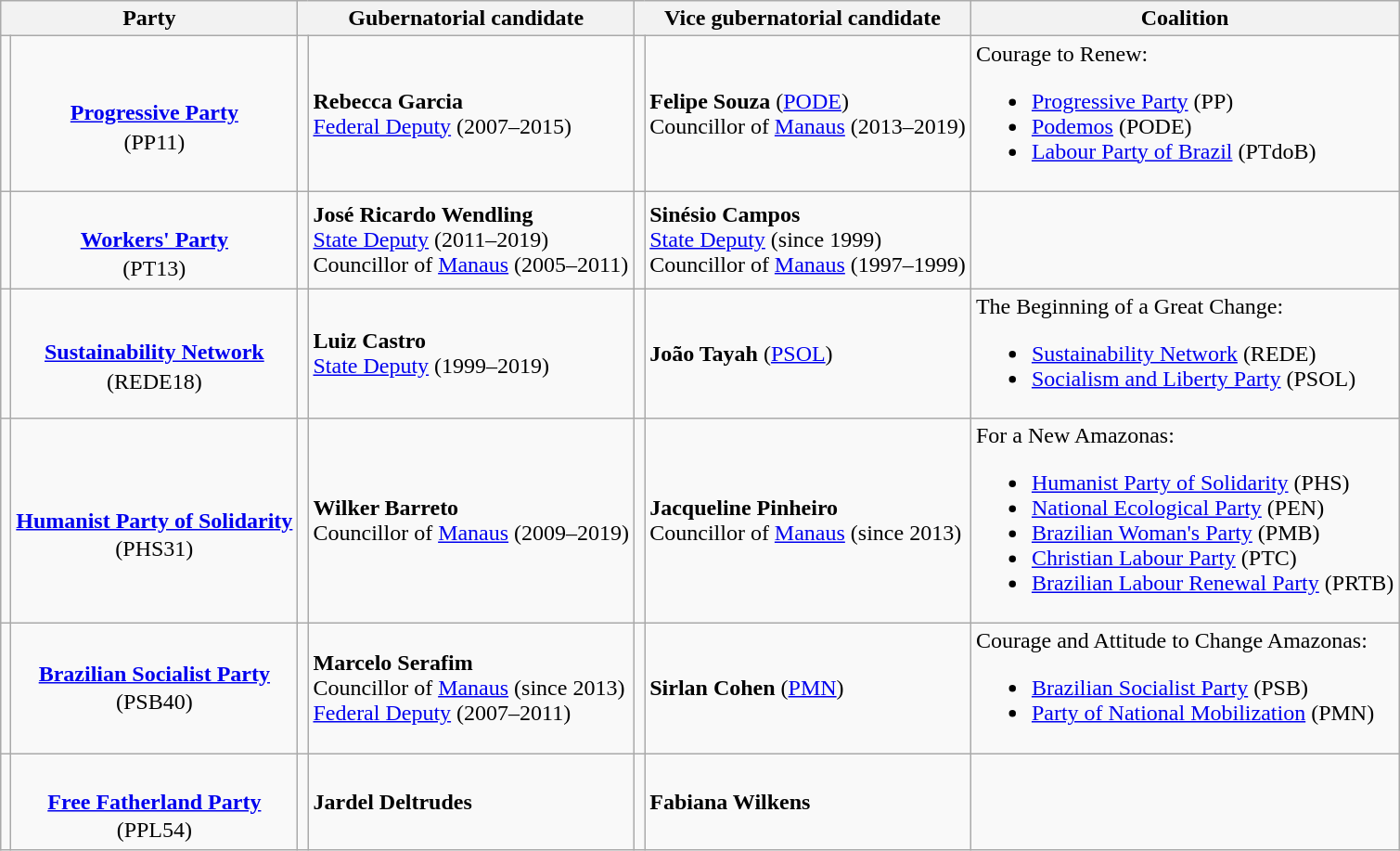<table class="vertical-align-top wikitable">
<tr>
<th scope=colgroup colspan=2>Party</th>
<th scope=colgroup colspan=2>Gubernatorial candidate</th>
<th scope=colgroup colspan=2>Vice gubernatorial candidate</th>
<th scope=col>Coalition</th>
</tr>
<tr>
<td style=background:></td>
<td style="text-align:center; line-height:1.3"><br><strong><a href='#'>Progressive Party</a></strong><br>(PP11)</td>
<td></td>
<td><strong>Rebecca Garcia</strong><br><a href='#'>Federal Deputy</a> (2007–2015)</td>
<td></td>
<td><strong>Felipe Souza</strong> (<a href='#'>PODE</a>)<br>Councillor of <a href='#'>Manaus</a> (2013–2019)</td>
<td>Courage to Renew:<br><ul><li><a href='#'>Progressive Party</a> (PP)</li><li><a href='#'>Podemos</a> (PODE)</li><li><a href='#'>Labour Party of Brazil</a> (PTdoB)</li></ul></td>
</tr>
<tr>
<td style=background:></td>
<td style="text-align:center; line-height:1.3"><br><strong><a href='#'>Workers' Party</a></strong><br>(PT13)</td>
<td></td>
<td><strong>José Ricardo Wendling</strong><br><a href='#'>State Deputy</a> (2011–2019)<br>Councillor of <a href='#'>Manaus</a> (2005–2011)</td>
<td></td>
<td><strong>Sinésio Campos</strong><br><a href='#'>State Deputy</a> (since 1999)<br>Councillor of <a href='#'>Manaus</a> (1997–1999)</td>
<td></td>
</tr>
<tr>
<td style=background:></td>
<td style="text-align:center; line-height:1.3"><br><strong><a href='#'>Sustainability Network</a></strong><br>(REDE18)</td>
<td></td>
<td><strong>Luiz Castro</strong><br><a href='#'>State Deputy</a> (1999–2019)</td>
<td></td>
<td><strong>João Tayah</strong> (<a href='#'>PSOL</a>)</td>
<td>The Beginning of a Great Change:<br><ul><li><a href='#'>Sustainability Network</a> (REDE)</li><li><a href='#'>Socialism and Liberty Party</a> (PSOL)</li></ul></td>
</tr>
<tr>
<td style=background:></td>
<td style="text-align:center; line-height:1.3"><br><strong><a href='#'>Humanist Party of Solidarity</a></strong><br>(PHS31)</td>
<td></td>
<td><strong>Wilker Barreto</strong><br>Councillor of <a href='#'>Manaus</a> (2009–2019)</td>
<td></td>
<td><strong>Jacqueline Pinheiro</strong><br>Councillor of <a href='#'>Manaus</a> (since 2013)</td>
<td>For a New Amazonas:<br><ul><li><a href='#'>Humanist Party of Solidarity</a> (PHS)</li><li><a href='#'>National Ecological Party</a> (PEN)</li><li><a href='#'>Brazilian Woman's Party</a> (PMB)</li><li><a href='#'>Christian Labour Party</a> (PTC)</li><li><a href='#'>Brazilian Labour Renewal Party</a> (PRTB)</li></ul></td>
</tr>
<tr>
<td style=background:></td>
<td style="text-align:center; line-height:1.3"><strong><a href='#'>Brazilian Socialist Party</a></strong><br>(PSB40)</td>
<td></td>
<td><strong>Marcelo Serafim</strong><br>Councillor of <a href='#'>Manaus</a> (since 2013)<br><a href='#'>Federal Deputy</a> (2007–2011)</td>
<td></td>
<td><strong>Sirlan Cohen</strong> (<a href='#'>PMN</a>)</td>
<td>Courage and Attitude to Change Amazonas:<br><ul><li><a href='#'>Brazilian Socialist Party</a> (PSB)</li><li><a href='#'>Party of National Mobilization</a> (PMN)</li></ul></td>
</tr>
<tr>
<td style=background:></td>
<td style="text-align:center; line-height:1.3"><br><strong><a href='#'>Free Fatherland Party</a></strong><br>(PPL54)</td>
<td></td>
<td><strong>Jardel Deltrudes</strong></td>
<td></td>
<td><strong>Fabiana Wilkens</strong></td>
<td></td>
</tr>
</table>
